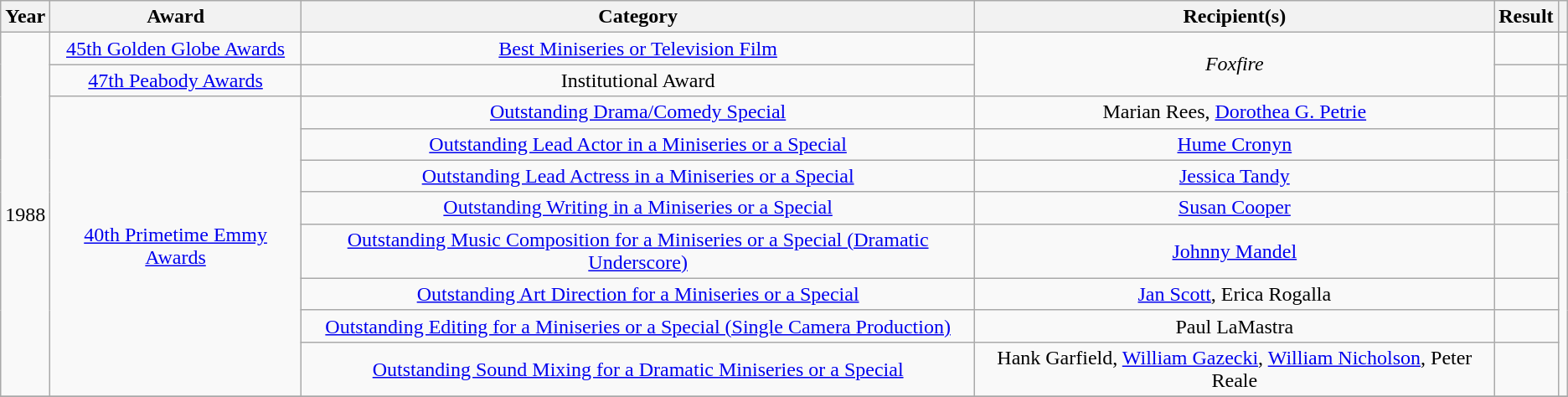<table class="wikitable plainrowheaders" style="text-align:center;">
<tr>
<th scope="col">Year</th>
<th scope="col">Award</th>
<th scope="col">Category</th>
<th scope="col">Recipient(s)</th>
<th scope="col">Result</th>
<th scope="col" class="unsortable"></th>
</tr>
<tr>
<td rowspan="10">1988</td>
<td><a href='#'>45th Golden Globe Awards</a></td>
<td><a href='#'>Best Miniseries or Television Film</a></td>
<td rowspan="2"><em>Foxfire</em></td>
<td></td>
<td></td>
</tr>
<tr>
<td><a href='#'>47th Peabody Awards</a></td>
<td>Institutional Award</td>
<td></td>
<td></td>
</tr>
<tr>
<td rowspan="8"><a href='#'>40th Primetime Emmy Awards</a></td>
<td><a href='#'>Outstanding Drama/Comedy Special</a></td>
<td>Marian Rees, <a href='#'>Dorothea G. Petrie</a></td>
<td></td>
<td rowspan="8"></td>
</tr>
<tr>
<td><a href='#'>Outstanding Lead Actor in a Miniseries or a Special</a></td>
<td><a href='#'>Hume Cronyn</a></td>
<td></td>
</tr>
<tr>
<td><a href='#'>Outstanding Lead Actress in a Miniseries or a Special</a></td>
<td><a href='#'>Jessica Tandy</a></td>
<td></td>
</tr>
<tr>
<td><a href='#'>Outstanding Writing in a Miniseries or a Special</a></td>
<td><a href='#'>Susan Cooper</a></td>
<td></td>
</tr>
<tr>
<td><a href='#'>Outstanding Music Composition for a Miniseries or a Special (Dramatic Underscore)</a></td>
<td><a href='#'>Johnny Mandel</a></td>
<td></td>
</tr>
<tr>
<td><a href='#'>Outstanding Art Direction for a Miniseries or a Special</a></td>
<td><a href='#'>Jan Scott</a>, Erica Rogalla</td>
<td></td>
</tr>
<tr>
<td><a href='#'>Outstanding Editing for a Miniseries or a Special (Single Camera Production)</a></td>
<td>Paul LaMastra</td>
<td></td>
</tr>
<tr>
<td><a href='#'>Outstanding Sound Mixing for a Dramatic Miniseries or a Special</a></td>
<td>Hank Garfield, <a href='#'>William Gazecki</a>, <a href='#'>William Nicholson</a>, Peter Reale</td>
<td></td>
</tr>
<tr>
</tr>
</table>
